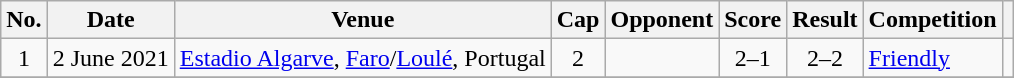<table class="wikitable">
<tr>
<th>No.</th>
<th>Date</th>
<th>Venue</th>
<th>Cap</th>
<th>Opponent</th>
<th>Score</th>
<th>Result</th>
<th>Competition</th>
<th class=unsortable></th>
</tr>
<tr>
<td align="center">1</td>
<td>2 June 2021</td>
<td><a href='#'>Estadio Algarve</a>, <a href='#'>Faro</a>/<a href='#'>Loulé</a>, Portugal</td>
<td align="center">2</td>
<td></td>
<td align="center">2–1</td>
<td align="center">2–2</td>
<td><a href='#'>Friendly</a></td>
<td align="center"></td>
</tr>
<tr>
</tr>
</table>
